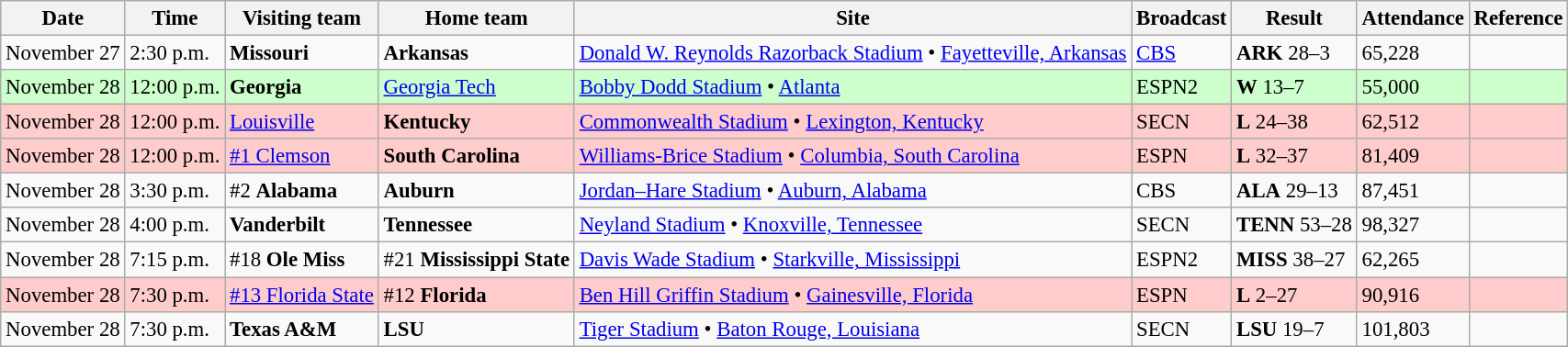<table class="wikitable" style="font-size:95%;">
<tr>
<th>Date</th>
<th>Time</th>
<th>Visiting team</th>
<th>Home team</th>
<th>Site</th>
<th>Broadcast</th>
<th>Result</th>
<th>Attendance</th>
<th class="unsortable">Reference</th>
</tr>
<tr bgcolor=>
<td>November 27</td>
<td>2:30 p.m.</td>
<td><strong>Missouri</strong></td>
<td><strong>Arkansas</strong></td>
<td><a href='#'>Donald W. Reynolds Razorback Stadium</a> • <a href='#'>Fayetteville, Arkansas</a></td>
<td><a href='#'>CBS</a></td>
<td><strong>ARK</strong> 28–3</td>
<td>65,228</td>
<td></td>
</tr>
<tr bgcolor=ccffcc>
<td>November 28</td>
<td>12:00 p.m.</td>
<td><strong>Georgia</strong></td>
<td><a href='#'>Georgia Tech</a></td>
<td><a href='#'>Bobby Dodd Stadium</a> • <a href='#'>Atlanta</a></td>
<td>ESPN2</td>
<td><strong>W</strong> 13–7</td>
<td>55,000</td>
<td></td>
</tr>
<tr bgcolor=ffcccc>
<td>November 28</td>
<td>12:00 p.m.</td>
<td><a href='#'>Louisville</a></td>
<td><strong>Kentucky</strong></td>
<td><a href='#'>Commonwealth Stadium</a> • <a href='#'>Lexington, Kentucky</a></td>
<td>SECN</td>
<td><strong>L</strong> 24–38</td>
<td>62,512</td>
<td></td>
</tr>
<tr bgcolor=ffcccc>
<td>November 28</td>
<td>12:00 p.m.</td>
<td><a href='#'>#1 Clemson</a></td>
<td><strong>South Carolina</strong></td>
<td><a href='#'>Williams-Brice Stadium</a> • <a href='#'>Columbia, South Carolina</a></td>
<td>ESPN</td>
<td><strong>L</strong> 32–37</td>
<td>81,409</td>
<td></td>
</tr>
<tr bgcolor=>
<td>November 28</td>
<td>3:30 p.m.</td>
<td>#2 <strong>Alabama</strong></td>
<td><strong>Auburn</strong></td>
<td><a href='#'>Jordan–Hare Stadium</a> • <a href='#'>Auburn, Alabama</a></td>
<td>CBS</td>
<td><strong>ALA</strong> 29–13</td>
<td>87,451</td>
<td></td>
</tr>
<tr bgcolor=>
<td>November 28</td>
<td>4:00 p.m.</td>
<td><strong>Vanderbilt</strong></td>
<td><strong>Tennessee</strong></td>
<td><a href='#'>Neyland Stadium</a> • <a href='#'>Knoxville, Tennessee</a></td>
<td>SECN</td>
<td><strong>TENN</strong> 53–28</td>
<td>98,327</td>
<td></td>
</tr>
<tr bgcolor=>
<td>November 28</td>
<td>7:15 p.m.</td>
<td>#18 <strong>Ole Miss</strong></td>
<td>#21 <strong>Mississippi State</strong></td>
<td><a href='#'>Davis Wade Stadium</a> • <a href='#'>Starkville, Mississippi</a></td>
<td>ESPN2</td>
<td><strong>MISS</strong> 38–27</td>
<td>62,265</td>
<td></td>
</tr>
<tr bgcolor=ffcccc>
<td>November 28</td>
<td>7:30 p.m.</td>
<td><a href='#'>#13 Florida State</a></td>
<td>#12 <strong>Florida</strong></td>
<td><a href='#'>Ben Hill Griffin Stadium</a> • <a href='#'>Gainesville, Florida</a></td>
<td>ESPN</td>
<td><strong>L</strong> 2–27</td>
<td>90,916</td>
<td></td>
</tr>
<tr bgcolor=>
<td>November 28</td>
<td>7:30 p.m.</td>
<td><strong>Texas A&M</strong></td>
<td><strong>LSU</strong></td>
<td><a href='#'>Tiger Stadium</a> • <a href='#'>Baton Rouge, Louisiana</a></td>
<td>SECN</td>
<td><strong>LSU</strong> 19–7</td>
<td>101,803</td>
<td></td>
</tr>
</table>
